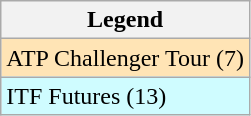<table class="wikitable">
<tr>
<th>Legend</th>
</tr>
<tr style="background:moccasin;">
<td>ATP Challenger Tour (7)</td>
</tr>
<tr style="background:#cffcff;">
<td>ITF Futures (13)</td>
</tr>
</table>
